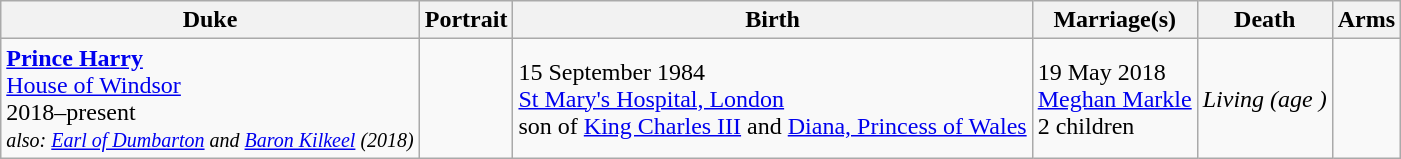<table class="wikitable">
<tr>
<th>Duke</th>
<th>Portrait</th>
<th>Birth</th>
<th>Marriage(s)</th>
<th>Death</th>
<th>Arms</th>
</tr>
<tr>
<td><strong><a href='#'>Prince Harry</a></strong><br><a href='#'>House of Windsor</a><br>2018–present<br><em><small>also: <a href='#'>Earl of Dumbarton</a> and <a href='#'>Baron Kilkeel</a> (2018)</small></em></td>
<td></td>
<td>15 September 1984<br><a href='#'>St Mary's Hospital, London</a><br>son of <a href='#'>King Charles III</a> and <a href='#'>Diana, Princess of Wales</a></td>
<td>19 May 2018<br><a href='#'>Meghan Markle</a><br>2 children</td>
<td><em>Living (age )</td>
<td></td>
</tr>
</table>
